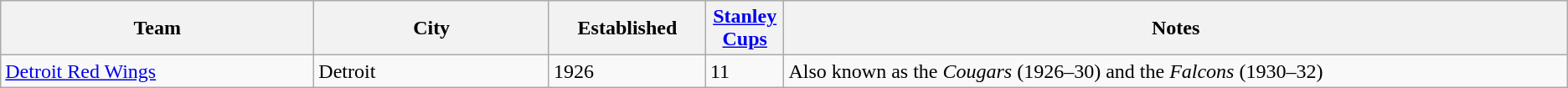<table class="wikitable">
<tr>
<th bgcolor="#DDDDFF" width="20%">Team</th>
<th bgcolor="#DDDDFF" width="15%">City</th>
<th bgcolor="#DDDDFF" width="10%">Established</th>
<th bgcolor="#DDDDFF" width="5%"><a href='#'>Stanley Cups</a></th>
<th bgcolor="#DDDDFF" width="50%">Notes</th>
</tr>
<tr>
<td><a href='#'>Detroit Red Wings</a></td>
<td>Detroit</td>
<td>1926</td>
<td>11</td>
<td>Also known as the <em>Cougars</em> (1926–30) and the <em>Falcons</em> (1930–32)</td>
</tr>
</table>
